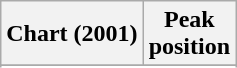<table class="wikitable sortable plainrowheaders" style="text-align:center;">
<tr>
<th scope="col">Chart (2001)</th>
<th scope="col">Peak<br>position</th>
</tr>
<tr>
</tr>
<tr>
</tr>
<tr>
</tr>
</table>
